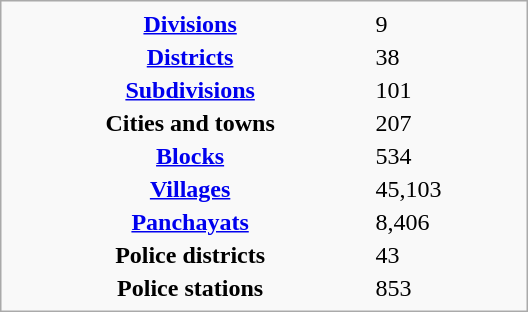<table class="infobox" style="width:22em; float:RIGHT">
<tr>
<th><a href='#'>Divisions</a></th>
<td>9</td>
</tr>
<tr>
<th><a href='#'>Districts</a></th>
<td>38</td>
</tr>
<tr>
<th><a href='#'>Subdivisions</a></th>
<td>101</td>
</tr>
<tr>
<th>Cities and towns</th>
<td>207</td>
</tr>
<tr>
<th><a href='#'>Blocks</a></th>
<td>534</td>
</tr>
<tr>
<th><a href='#'>Villages</a></th>
<td>45,103</td>
</tr>
<tr>
<th><a href='#'>Panchayats</a></th>
<td>8,406</td>
</tr>
<tr>
<th>Police districts</th>
<td>43</td>
</tr>
<tr>
<th>Police stations</th>
<td>853</td>
</tr>
</table>
